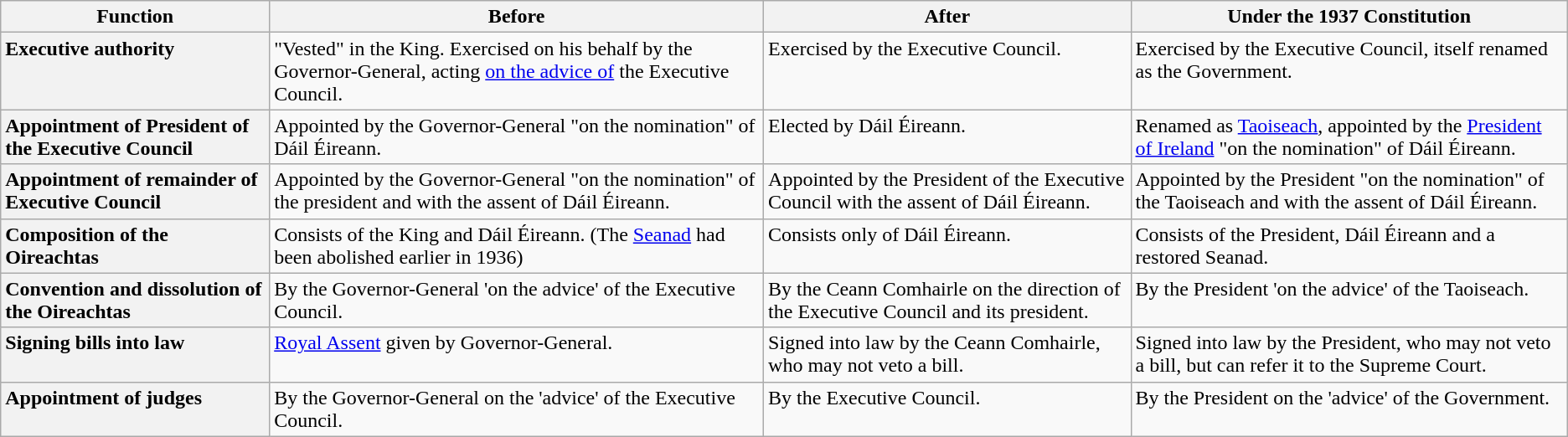<table class="wikitable">
<tr>
<th scope="col">Function</th>
<th scope="col">Before</th>
<th scope="col">After</th>
<th scope="col">Under the 1937 Constitution</th>
</tr>
<tr style="vertical-align: top;">
<th scope="row" style="text-align: left;">Executive authority</th>
<td>"Vested" in the King. Exercised on his behalf by the Governor-General, acting <a href='#'>on the advice of</a> the Executive Council.</td>
<td>Exercised by the Executive Council.</td>
<td>Exercised by the Executive Council, itself renamed as the Government.</td>
</tr>
<tr style="vertical-align: top;">
<th scope="row" style="text-align: left;">Appointment of President of the Executive Council</th>
<td>Appointed by the Governor-General "on the nomination" of Dáil Éireann.</td>
<td>Elected by Dáil Éireann.</td>
<td>Renamed as <a href='#'>Taoiseach</a>, appointed by the <a href='#'>President of Ireland</a> "on the nomination" of Dáil Éireann.</td>
</tr>
<tr style="vertical-align: top;">
<th scope="row" style="text-align: left;">Appointment of remainder of Executive Council</th>
<td>Appointed by the Governor-General "on the nomination" of the president and with the assent of Dáil Éireann.</td>
<td>Appointed by the President of the Executive Council with the assent of Dáil Éireann.</td>
<td>Appointed by the President "on the nomination" of the Taoiseach and with the assent of Dáil Éireann.</td>
</tr>
<tr style="vertical-align: top;">
<th scope="row" style="text-align: left;">Composition of the Oireachtas</th>
<td>Consists of the King and Dáil Éireann. (The <a href='#'>Seanad</a> had been abolished earlier in 1936)</td>
<td>Consists only of Dáil Éireann.</td>
<td>Consists of the President, Dáil Éireann and a restored Seanad.</td>
</tr>
<tr style="vertical-align: top;">
<th scope="row" style="text-align: left;">Convention and dissolution of the Oireachtas</th>
<td>By the Governor-General 'on the advice' of the Executive Council.</td>
<td>By the Ceann Comhairle on the direction of the Executive Council and its president.</td>
<td>By the President 'on the advice' of the Taoiseach.</td>
</tr>
<tr style="vertical-align: top;">
<th scope="row" style="text-align: left;">Signing bills into law</th>
<td><a href='#'>Royal Assent</a> given by Governor-General.</td>
<td>Signed into law by the Ceann Comhairle, who may not veto a bill.</td>
<td>Signed into law by the President, who may not veto a bill, but can refer it to the Supreme Court.</td>
</tr>
<tr style="vertical-align: top;">
<th scope="row" style="text-align: left;">Appointment of judges</th>
<td>By the Governor-General on the 'advice' of the Executive Council.</td>
<td>By the Executive Council.</td>
<td>By the President on the 'advice' of the Government.</td>
</tr>
</table>
